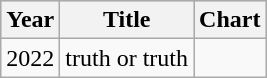<table class="wikitable">
<tr style="background:#ccc; text-align:center;">
<th scope="col">Year</th>
<th scope="col">Title</th>
<th scope="col">Chart</th>
</tr>
<tr>
<td>2022</td>
<td>truth or truth</td>
</tr>
</table>
